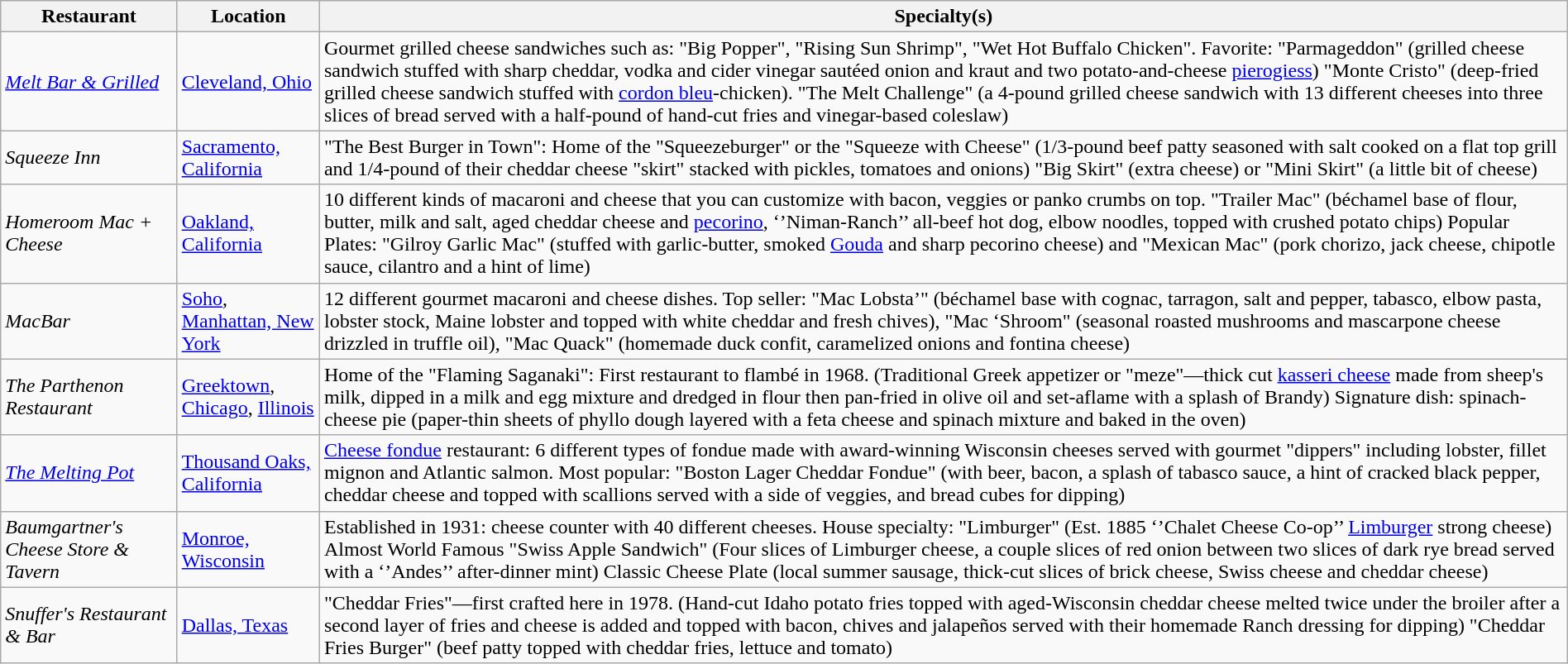<table class="wikitable" style="width:100%;">
<tr>
<th>Restaurant</th>
<th>Location</th>
<th>Specialty(s)</th>
</tr>
<tr>
<td><em><a href='#'>Melt Bar & Grilled</a></em></td>
<td><a href='#'>Cleveland, Ohio</a></td>
<td>Gourmet grilled cheese sandwiches such as: "Big Popper", "Rising Sun Shrimp", "Wet Hot Buffalo Chicken". Favorite: "Parmageddon" (grilled cheese sandwich stuffed with sharp cheddar, vodka and cider vinegar sautéed onion and kraut and two potato-and-cheese <a href='#'>pierogiess</a>) "Monte Cristo" (deep-fried grilled cheese sandwich stuffed with <a href='#'>cordon bleu</a>-chicken). "The Melt Challenge" (a 4-pound grilled cheese sandwich with 13 different cheeses into three slices of bread served with a half-pound of hand-cut fries and vinegar-based coleslaw)</td>
</tr>
<tr>
<td><em>Squeeze Inn</em></td>
<td><a href='#'>Sacramento, California</a></td>
<td>"The Best Burger in Town": Home of the "Squeezeburger" or the "Squeeze with Cheese" (1/3-pound beef patty seasoned with salt cooked on a flat top grill and 1/4-pound of their cheddar cheese "skirt" stacked with pickles, tomatoes and onions) "Big Skirt" (extra cheese) or "Mini Skirt" (a little bit of cheese)</td>
</tr>
<tr>
<td><em>Homeroom Mac + Cheese</em></td>
<td><a href='#'>Oakland, California</a></td>
<td>10 different kinds of macaroni and cheese that you can customize with bacon, veggies or panko crumbs on top. "Trailer Mac" (béchamel base of flour, butter, milk and salt, aged cheddar cheese and <a href='#'>pecorino</a>, ‘’Niman-Ranch’’ all-beef hot dog, elbow noodles, topped with crushed potato chips) Popular Plates: "Gilroy Garlic Mac" (stuffed with garlic-butter, smoked <a href='#'>Gouda</a> and sharp pecorino cheese) and "Mexican Mac" (pork chorizo, jack cheese, chipotle sauce, cilantro and a hint of lime)</td>
</tr>
<tr>
<td><em>MacBar</em></td>
<td><a href='#'>Soho</a>, <a href='#'>Manhattan, New York</a></td>
<td>12 different gourmet macaroni and cheese dishes. Top seller: "Mac Lobsta’" (béchamel base with cognac, tarragon, salt and pepper, tabasco, elbow pasta, lobster stock, Maine lobster and topped with white cheddar and fresh chives), "Mac ‘Shroom" (seasonal roasted mushrooms and mascarpone cheese drizzled in truffle oil), "Mac Quack" (homemade duck confit, caramelized onions and fontina cheese)</td>
</tr>
<tr>
<td><em>The Parthenon Restaurant</em></td>
<td><a href='#'>Greektown</a>, <a href='#'>Chicago</a>, <a href='#'>Illinois</a></td>
<td>Home of the "Flaming Saganaki": First restaurant to flambé in 1968. (Traditional Greek appetizer or "meze"—thick cut <a href='#'>kasseri cheese</a> made from sheep's milk, dipped in a milk and egg mixture and dredged in flour then pan-fried in olive oil and set-aflame with a splash of Brandy) Signature dish: spinach-cheese pie (paper-thin sheets of phyllo dough layered with a feta cheese and spinach mixture and baked in the oven)</td>
</tr>
<tr>
<td><em><a href='#'>The Melting Pot</a></em></td>
<td><a href='#'>Thousand Oaks, California</a></td>
<td><a href='#'>Cheese fondue</a> restaurant: 6 different types of fondue made with award-winning Wisconsin cheeses served with gourmet "dippers" including lobster, fillet mignon and Atlantic salmon. Most popular: "Boston Lager Cheddar Fondue" (with beer, bacon, a splash of tabasco sauce, a hint of cracked black pepper, cheddar cheese and topped with scallions served with a side of veggies, and bread cubes for dipping)</td>
</tr>
<tr>
<td><em>Baumgartner's Cheese Store & Tavern</em></td>
<td><a href='#'>Monroe, Wisconsin</a></td>
<td>Established in 1931: cheese counter with 40 different cheeses. House specialty: "Limburger" (Est. 1885 ‘’Chalet Cheese Co-op’’ <a href='#'>Limburger</a> strong cheese) Almost World Famous "Swiss Apple Sandwich" (Four slices of Limburger cheese, a couple slices of red onion between two slices of dark rye bread served with a ‘’Andes’’ after-dinner mint) Classic Cheese Plate (local summer sausage, thick-cut slices of brick cheese, Swiss cheese and cheddar cheese)</td>
</tr>
<tr>
<td><em>Snuffer's Restaurant & Bar</em></td>
<td><a href='#'>Dallas, Texas</a></td>
<td>"Cheddar Fries"—first crafted here in 1978. (Hand-cut Idaho potato fries topped with aged-Wisconsin cheddar cheese melted twice under the broiler after a second layer of fries and cheese is added and topped with bacon, chives and jalapeños served with their homemade Ranch dressing for dipping) "Cheddar Fries Burger" (beef patty topped with cheddar fries, lettuce and tomato)</td>
</tr>
</table>
